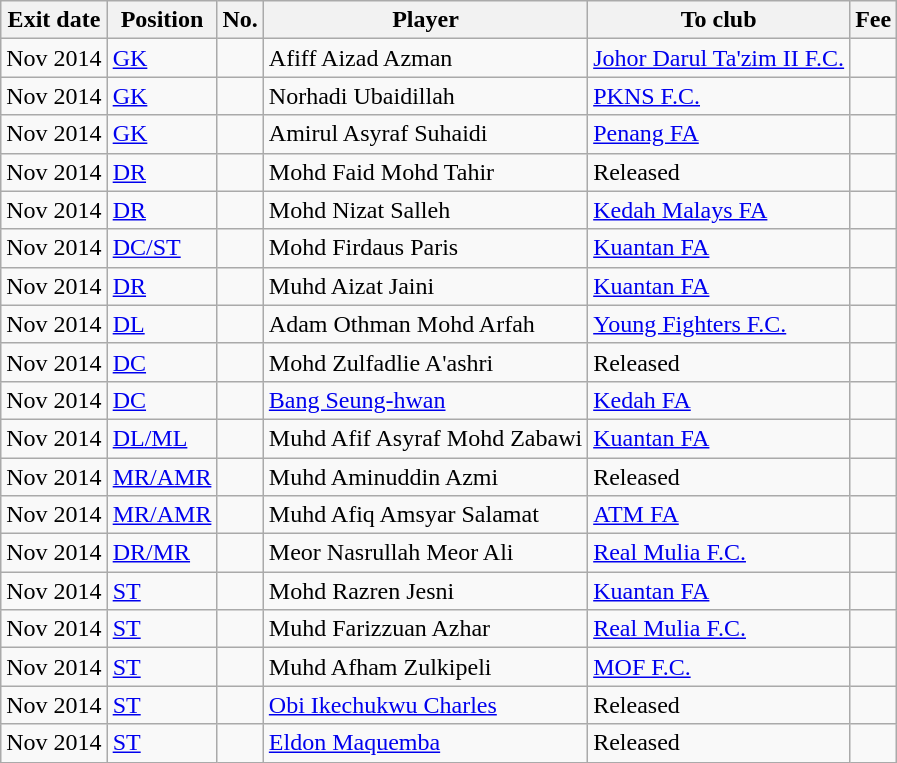<table class="wikitable sortable">
<tr>
<th>Exit date</th>
<th>Position</th>
<th>No.</th>
<th>Player</th>
<th>To club</th>
<th>Fee</th>
</tr>
<tr>
<td>Nov 2014</td>
<td><a href='#'>GK</a></td>
<td></td>
<td> Afiff Aizad Azman</td>
<td> <a href='#'>Johor Darul Ta'zim II F.C.</a></td>
<td></td>
</tr>
<tr>
<td>Nov 2014</td>
<td><a href='#'>GK</a></td>
<td></td>
<td> Norhadi Ubaidillah</td>
<td> <a href='#'>PKNS F.C.</a></td>
<td></td>
</tr>
<tr>
<td>Nov 2014</td>
<td><a href='#'>GK</a></td>
<td></td>
<td> Amirul Asyraf Suhaidi</td>
<td> <a href='#'>Penang FA</a></td>
<td></td>
</tr>
<tr>
<td>Nov 2014</td>
<td><a href='#'>DR</a></td>
<td></td>
<td> Mohd Faid Mohd Tahir</td>
<td>Released</td>
<td></td>
</tr>
<tr>
<td>Nov 2014</td>
<td><a href='#'>DR</a></td>
<td></td>
<td> Mohd Nizat Salleh</td>
<td> <a href='#'>Kedah Malays FA</a></td>
<td></td>
</tr>
<tr>
<td>Nov 2014</td>
<td><a href='#'>DC/ST</a></td>
<td></td>
<td> Mohd Firdaus Paris</td>
<td> <a href='#'>Kuantan FA</a></td>
<td></td>
</tr>
<tr>
<td>Nov 2014</td>
<td><a href='#'>DR</a></td>
<td></td>
<td> Muhd Aizat Jaini</td>
<td> <a href='#'>Kuantan FA</a></td>
<td></td>
</tr>
<tr>
<td>Nov 2014</td>
<td><a href='#'>DL</a></td>
<td></td>
<td> Adam Othman Mohd Arfah</td>
<td> <a href='#'>Young Fighters F.C.</a></td>
<td></td>
</tr>
<tr>
<td>Nov 2014</td>
<td><a href='#'>DC</a></td>
<td></td>
<td> Mohd Zulfadlie A'ashri</td>
<td>Released</td>
<td></td>
</tr>
<tr>
<td>Nov 2014</td>
<td><a href='#'>DC</a></td>
<td></td>
<td> <a href='#'>Bang Seung-hwan</a></td>
<td> <a href='#'>Kedah FA</a></td>
<td></td>
</tr>
<tr>
<td>Nov 2014</td>
<td><a href='#'>DL/ML</a></td>
<td></td>
<td> Muhd Afif Asyraf Mohd Zabawi</td>
<td> <a href='#'>Kuantan FA</a></td>
<td></td>
</tr>
<tr>
<td>Nov 2014</td>
<td><a href='#'>MR/AMR</a></td>
<td></td>
<td> Muhd Aminuddin Azmi</td>
<td>Released</td>
<td></td>
</tr>
<tr>
<td>Nov 2014</td>
<td><a href='#'>MR/AMR</a></td>
<td></td>
<td> Muhd Afiq Amsyar Salamat</td>
<td> <a href='#'>ATM FA</a></td>
<td></td>
</tr>
<tr>
<td>Nov 2014</td>
<td><a href='#'>DR/MR</a></td>
<td></td>
<td> Meor Nasrullah Meor Ali</td>
<td> <a href='#'>Real Mulia F.C.</a></td>
<td></td>
</tr>
<tr>
<td>Nov 2014</td>
<td><a href='#'>ST</a></td>
<td></td>
<td> Mohd Razren Jesni</td>
<td> <a href='#'>Kuantan FA</a></td>
<td></td>
</tr>
<tr>
<td>Nov 2014</td>
<td><a href='#'>ST</a></td>
<td></td>
<td> Muhd Farizzuan Azhar</td>
<td> <a href='#'>Real Mulia F.C.</a></td>
<td></td>
</tr>
<tr>
<td>Nov 2014</td>
<td><a href='#'>ST</a></td>
<td></td>
<td> Muhd Afham Zulkipeli</td>
<td> <a href='#'>MOF F.C.</a></td>
<td></td>
</tr>
<tr>
<td>Nov 2014</td>
<td><a href='#'>ST</a></td>
<td></td>
<td> <a href='#'>Obi Ikechukwu Charles</a></td>
<td>Released</td>
<td></td>
</tr>
<tr>
<td>Nov 2014</td>
<td><a href='#'>ST</a></td>
<td></td>
<td> <a href='#'>Eldon Maquemba</a></td>
<td>Released</td>
<td></td>
</tr>
</table>
